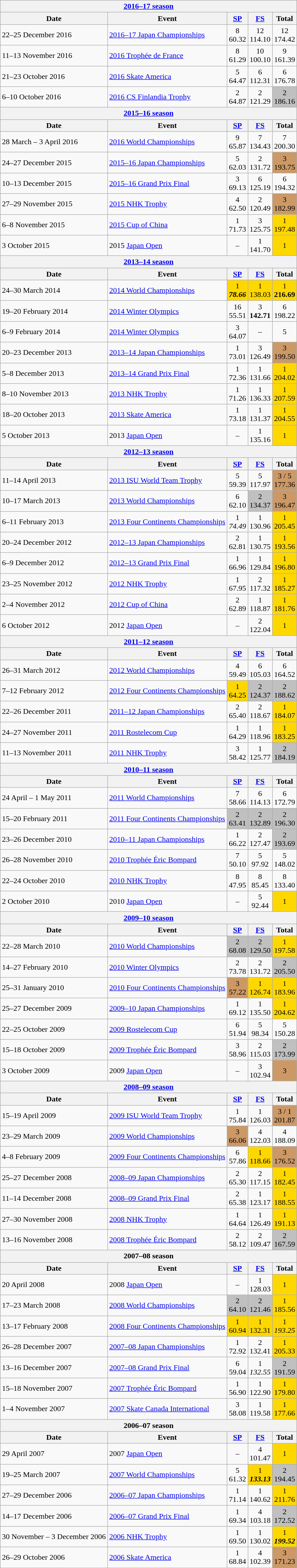<table class="wikitable">
<tr>
<th colspan=5><a href='#'>2016–17 season</a></th>
</tr>
<tr>
<th>Date</th>
<th>Event</th>
<th><a href='#'>SP</a></th>
<th><a href='#'>FS</a></th>
<th>Total</th>
</tr>
<tr>
<td>22–25 December 2016</td>
<td><a href='#'>2016–17 Japan Championships</a></td>
<td align=center>8<br>60.32</td>
<td align=center>12<br>114.10</td>
<td align=center>12<br>174.42</td>
</tr>
<tr>
<td>11–13 November 2016</td>
<td><a href='#'>2016 Trophée de France</a></td>
<td align=center>8<br>61.29</td>
<td align=center>10<br>100.10</td>
<td align=center>9<br>161.39</td>
</tr>
<tr>
<td>21–23 October 2016</td>
<td><a href='#'>2016 Skate America</a></td>
<td align=center>5<br>64.47</td>
<td align=center>6<br>112.31</td>
<td align=center>6<br>176.78</td>
</tr>
<tr>
<td>6–10 October 2016</td>
<td><a href='#'>2016 CS Finlandia Trophy</a></td>
<td align=center>2<br>64.87</td>
<td align=center>2<br>121.29</td>
<td align=center bgcolor=silver>2<br>186.16</td>
</tr>
<tr>
<th colspan=5><a href='#'>2015–16 season</a></th>
</tr>
<tr>
<th>Date</th>
<th>Event</th>
<th><a href='#'>SP</a></th>
<th><a href='#'>FS</a></th>
<th>Total</th>
</tr>
<tr>
<td>28 March – 3 April 2016</td>
<td><a href='#'>2016 World Championships</a></td>
<td align=center>9<br>65.87</td>
<td align=center>7<br>134.43</td>
<td align=center>7<br>200.30</td>
</tr>
<tr>
<td>24–27 December 2015</td>
<td><a href='#'>2015–16 Japan Championships</a></td>
<td align=center>5<br>62.03</td>
<td align=center>2<br>131.72</td>
<td align=center bgcolor=cc9966>3<br>193.75</td>
</tr>
<tr>
<td>10–13 December 2015</td>
<td><a href='#'>2015–16 Grand Prix Final</a></td>
<td align=center>3<br>69.13</td>
<td align=center>6<br>125.19</td>
<td align=center>6<br>194.32</td>
</tr>
<tr>
<td>27–29 November 2015</td>
<td><a href='#'>2015 NHK Trophy</a></td>
<td align=center>4<br>62.50</td>
<td align=center>2<br>120.49</td>
<td align=center bgcolor=cc9966>3<br>182.99</td>
</tr>
<tr>
<td>6–8 November 2015</td>
<td><a href='#'>2015 Cup of China</a></td>
<td align=center>1<br>71.73</td>
<td align=center>3<br>125.75</td>
<td align=center bgcolor=gold>1<br>197.48</td>
</tr>
<tr>
<td>3 October 2015</td>
<td>2015 <a href='#'>Japan Open</a> </td>
<td align=center>–</td>
<td align=center>1<br>141.70</td>
<td align=center bgcolor=gold>1</td>
</tr>
<tr>
<th colspan=5><a href='#'>2013–14 season</a></th>
</tr>
<tr>
<th>Date</th>
<th>Event</th>
<th><a href='#'>SP</a></th>
<th><a href='#'>FS</a></th>
<th>Total</th>
</tr>
<tr>
<td>24–30 March 2014</td>
<td><a href='#'>2014 World Championships</a></td>
<td align=center bgcolor=gold>1<br><strong><em>78.66</em></strong></td>
<td align=center bgcolor=gold>1<br>138.03</td>
<td align=center bgcolor=gold>1<br><strong>216.69</strong></td>
</tr>
<tr>
<td>19–20 February 2014</td>
<td><a href='#'>2014 Winter Olympics</a></td>
<td align=center>16<br>55.51</td>
<td align=center>3<br><strong>142.71</strong></td>
<td align=center>6<br>198.22</td>
</tr>
<tr>
<td>6–9 February 2014</td>
<td><a href='#'>2014 Winter Olympics</a> </td>
<td align=center>3<br>64.07</td>
<td align=center>–</td>
<td align=center>5</td>
</tr>
<tr>
<td>20–23 December 2013</td>
<td><a href='#'>2013–14 Japan Championships</a></td>
<td align=center>1<br>73.01</td>
<td align=center>3<br>126.49</td>
<td align=center bgcolor=cc9966>3<br>199.50</td>
</tr>
<tr>
<td>5–8 December 2013</td>
<td><a href='#'>2013–14 Grand Prix Final</a></td>
<td align=center>1<br>72.36</td>
<td align=center>1<br>131.66</td>
<td align=center bgcolor=gold>1<br>204.02</td>
</tr>
<tr>
<td>8–10 November 2013</td>
<td><a href='#'>2013 NHK Trophy</a></td>
<td align=center>1<br>71.26</td>
<td align=center>1<br>136.33</td>
<td align=center bgcolor=gold>1<br>207.59</td>
</tr>
<tr>
<td>18–20 October 2013</td>
<td><a href='#'>2013 Skate America</a></td>
<td align=center>1<br>73.18</td>
<td align=center>1<br>131.37</td>
<td align=center bgcolor=gold>1<br>204.55</td>
</tr>
<tr>
<td>5 October 2013</td>
<td>2013 <a href='#'>Japan Open</a> </td>
<td align=center>–</td>
<td align=center>1<br>135.16</td>
<td align=center bgcolor=gold>1</td>
</tr>
<tr>
<th colspan=5><a href='#'>2012–13 season</a></th>
</tr>
<tr>
<th>Date</th>
<th>Event</th>
<th><a href='#'>SP</a></th>
<th><a href='#'>FS</a></th>
<th>Total</th>
</tr>
<tr>
<td>11–14 April 2013</td>
<td><a href='#'>2013 ISU World Team Trophy</a> </td>
<td align=center>5<br>59.39</td>
<td align=center>5<br>117.97</td>
<td align=center bgcolor=cc9966>3 / 5<br>177.36</td>
</tr>
<tr>
<td>10–17 March 2013</td>
<td><a href='#'>2013 World Championships</a></td>
<td align=center>6<br>62.10</td>
<td align=center bgcolor=silver>2<br>134.37</td>
<td align=center bgcolor=cc9966>3<br>196.47</td>
</tr>
<tr>
<td>6–11 February 2013</td>
<td><a href='#'>2013 Four Continents Championships</a></td>
<td align=center>1<br><em>74.49</em></td>
<td align=center>1<br>130.96</td>
<td align=center bgcolor=gold>1<br>205.45</td>
</tr>
<tr>
<td>20–24 December 2012</td>
<td><a href='#'>2012–13 Japan Championships</a></td>
<td align=center>2<br>62.81</td>
<td align=center>1<br>130.75</td>
<td align=center bgcolor=gold>1<br>193.56</td>
</tr>
<tr>
<td>6–9 December 2012</td>
<td><a href='#'>2012–13 Grand Prix Final</a></td>
<td align=center>1<br>66.96</td>
<td align=center>1<br>129.84</td>
<td align=center bgcolor=gold>1<br>196.80</td>
</tr>
<tr>
<td>23–25 November 2012</td>
<td><a href='#'>2012 NHK Trophy</a></td>
<td align=center>1<br>67.95</td>
<td align=center>2<br>117.32</td>
<td align=center bgcolor=gold>1<br>185.27</td>
</tr>
<tr>
<td>2–4 November 2012</td>
<td><a href='#'>2012 Cup of China</a></td>
<td align=center>2<br>62.89</td>
<td align=center>1<br>118.87</td>
<td align=center bgcolor=gold>1<br>181.76</td>
</tr>
<tr>
<td>6 October 2012</td>
<td>2012 <a href='#'>Japan Open</a> </td>
<td align=center>–</td>
<td align=center>2<br>122.04</td>
<td align=center bgcolor=gold>1</td>
</tr>
<tr>
<th colspan=5><a href='#'>2011–12 season</a></th>
</tr>
<tr>
<th>Date</th>
<th>Event</th>
<th><a href='#'>SP</a></th>
<th><a href='#'>FS</a></th>
<th>Total</th>
</tr>
<tr>
<td>26–31 March 2012</td>
<td><a href='#'>2012 World Championships</a></td>
<td align=center>4<br>59.49</td>
<td align=center>6<br>105.03</td>
<td align=center>6<br>164.52</td>
</tr>
<tr>
<td>7–12 February 2012</td>
<td><a href='#'>2012 Four Continents Championships</a></td>
<td align=center bgcolor=gold>1<br>64.25</td>
<td align=center bgcolor=silver>2<br>124.37</td>
<td align=center bgcolor=silver>2<br>188.62</td>
</tr>
<tr>
<td>22–26 December 2011</td>
<td><a href='#'>2011–12 Japan Championships</a></td>
<td align=center>2<br>65.40</td>
<td align=center>2<br>118.67</td>
<td align=center bgcolor=gold>1<br>184.07</td>
</tr>
<tr>
<td>24–27 November 2011</td>
<td><a href='#'>2011 Rostelecom Cup</a></td>
<td align=center>1<br>64.29</td>
<td align=center>1<br>118.96</td>
<td align=center bgcolor=gold>1<br>183.25</td>
</tr>
<tr>
<td>11–13 November 2011</td>
<td><a href='#'>2011 NHK Trophy</a></td>
<td align=center>3<br>58.42</td>
<td align=center>1<br>125.77</td>
<td align=center bgcolor=silver>2<br>184.19</td>
</tr>
<tr>
<th colspan=5><a href='#'>2010–11 season</a></th>
</tr>
<tr>
<th>Date</th>
<th>Event</th>
<th><a href='#'>SP</a></th>
<th><a href='#'>FS</a></th>
<th>Total</th>
</tr>
<tr>
<td>24 April – 1 May 2011</td>
<td><a href='#'>2011 World Championships</a></td>
<td align=center>7<br>58.66</td>
<td align=center>6<br>114.13</td>
<td align=center>6<br>172.79</td>
</tr>
<tr>
<td>15–20 February 2011</td>
<td><a href='#'>2011 Four Continents Championships</a></td>
<td align=center bgcolor=silver>2<br>63.41</td>
<td align=center bgcolor=silver>2<br>132.89</td>
<td align=center bgcolor=silver>2<br>196.30</td>
</tr>
<tr>
<td>23–26 December 2010</td>
<td><a href='#'>2010–11 Japan Championships</a></td>
<td align=center>1<br>66.22</td>
<td align=center>2<br>127.47</td>
<td align=center bgcolor=silver>2<br>193.69</td>
</tr>
<tr>
<td>26–28 November 2010</td>
<td><a href='#'>2010 Trophée Éric Bompard</a></td>
<td align=center>7<br>50.10</td>
<td align=center>5<br>97.92</td>
<td align=center>5<br>148.02</td>
</tr>
<tr>
<td>22–24 October 2010</td>
<td><a href='#'>2010 NHK Trophy</a></td>
<td align=center>8<br>47.95</td>
<td align=center>8<br>85.45</td>
<td align=center>8<br>133.40</td>
</tr>
<tr>
<td>2 October 2010</td>
<td>2010 <a href='#'>Japan Open</a> </td>
<td align=center>–</td>
<td align=center>5<br>92.44</td>
<td align=center bgcolor=gold>1</td>
</tr>
<tr>
<th colspan=5><a href='#'>2009–10 season</a></th>
</tr>
<tr>
<th>Date</th>
<th>Event</th>
<th><a href='#'>SP</a></th>
<th><a href='#'>FS</a></th>
<th>Total</th>
</tr>
<tr>
<td>22–28 March 2010</td>
<td><a href='#'>2010 World Championships</a></td>
<td align=center bgcolor=silver>2<br>68.08</td>
<td align=center bgcolor=silver>2<br>129.50</td>
<td align=center bgcolor=gold>1<br>197.58</td>
</tr>
<tr>
<td>14–27 February 2010</td>
<td><a href='#'>2010 Winter Olympics</a></td>
<td align=center>2<br>73.78</td>
<td align=center>2<br>131.72</td>
<td align=center bgcolor=silver>2<br>205.50</td>
</tr>
<tr>
<td>25–31 January 2010</td>
<td><a href='#'>2010 Four Continents Championships</a></td>
<td align=center bgcolor=cc9966>3<br>57.22</td>
<td align=center bgcolor=gold>1<br>126.74</td>
<td align=center bgcolor=gold>1<br>183.96</td>
</tr>
<tr>
<td>25–27 December 2009</td>
<td><a href='#'>2009–10 Japan Championships</a></td>
<td align=center>1<br>69.12</td>
<td align=center>1<br>135.50</td>
<td align=center bgcolor=gold>1<br>204.62</td>
</tr>
<tr>
<td>22–25 October 2009</td>
<td><a href='#'>2009 Rostelecom Cup</a></td>
<td align=center>6<br>51.94</td>
<td align=center>5<br>98.34</td>
<td align=center>5<br>150.28</td>
</tr>
<tr>
<td>15–18 October 2009</td>
<td><a href='#'>2009 Trophée Éric Bompard</a></td>
<td align=center>3<br>58.96</td>
<td align=center>2<br>115.03</td>
<td align=center bgcolor=silver>2<br>173.99</td>
</tr>
<tr>
<td>3 October 2009</td>
<td>2009 <a href='#'>Japan Open</a> </td>
<td align=center>–</td>
<td align=center>3<br>102.94</td>
<td align=center bgcolor=cc9966>3</td>
</tr>
<tr>
<th colspan=5><a href='#'>2008–09 season</a></th>
</tr>
<tr>
<th>Date</th>
<th>Event</th>
<th><a href='#'>SP</a></th>
<th><a href='#'>FS</a></th>
<th>Total</th>
</tr>
<tr>
<td>15–19 April 2009</td>
<td><a href='#'>2009 ISU World Team Trophy</a> </td>
<td align=center>1<br>75.84</td>
<td align=center>1<br>126.03</td>
<td align=center bgcolor=cc9966>3 / 1<br>201.87</td>
</tr>
<tr>
<td>23–29 March 2009</td>
<td><a href='#'>2009 World Championships</a></td>
<td align=center bgcolor=cc9966>3<br>66.06</td>
<td align=center>4<br>122.03</td>
<td align=center>4<br>188.09</td>
</tr>
<tr>
<td>4–8 February 2009</td>
<td><a href='#'>2009 Four Continents Championships</a></td>
<td align=center>6<br>57.86</td>
<td align=center bgcolor=gold>1<br>118.66</td>
<td align=center bgcolor=cc9966>3<br>176.52</td>
</tr>
<tr>
<td>25–27 December 2008</td>
<td><a href='#'>2008–09 Japan Championships</a></td>
<td align=center>2<br>65.30</td>
<td align=center>2<br>117.15</td>
<td align=center bgcolor=gold>1<br>182.45</td>
</tr>
<tr>
<td>11–14 December 2008</td>
<td><a href='#'>2008–09 Grand Prix Final</a></td>
<td align=center>2<br>65.38</td>
<td align=center>1<br>123.17</td>
<td align=center bgcolor=gold>1<br>188.55</td>
</tr>
<tr>
<td>27–30 November 2008</td>
<td><a href='#'>2008 NHK Trophy</a></td>
<td align=center>1<br>64.64</td>
<td align=center>1<br>126.49</td>
<td align=center bgcolor=gold>1<br>191.13</td>
</tr>
<tr>
<td>13–16 November 2008</td>
<td><a href='#'>2008 Trophée Éric Bompard</a></td>
<td align=center>2<br>58.12</td>
<td align=center>2<br>109.47</td>
<td align=center bgcolor=silver>2<br>167.59</td>
</tr>
<tr>
<th colspan=5>2007–08 season</th>
</tr>
<tr>
<th>Date</th>
<th>Event</th>
<th><a href='#'>SP</a></th>
<th><a href='#'>FS</a></th>
<th>Total</th>
</tr>
<tr>
<td>20 April 2008</td>
<td>2008 <a href='#'>Japan Open</a> </td>
<td align=center>–</td>
<td align=center>1<br>128.03</td>
<td align=center bgcolor=gold>1</td>
</tr>
<tr>
<td>17–23 March 2008</td>
<td><a href='#'>2008 World Championships</a></td>
<td align=center bgcolor=silver>2<br>64.10</td>
<td align=center bgcolor=silver>2<br>121.46</td>
<td align=center bgcolor=gold>1<br>185.56</td>
</tr>
<tr>
<td>13–17 February 2008</td>
<td><a href='#'>2008 Four Continents Championships</a></td>
<td align=center bgcolor=gold>1<br>60.94</td>
<td align=center bgcolor=gold>1<br>132.31</td>
<td align=center bgcolor=gold>1<br><em>193.25</em></td>
</tr>
<tr>
<td>26–28 December 2007</td>
<td><a href='#'>2007–08 Japan Championships</a></td>
<td align=center>1<br>72.92</td>
<td align=center>2<br>132.41</td>
<td align=center bgcolor=gold>1<br>205.33</td>
</tr>
<tr>
<td>13–16 December 2007</td>
<td><a href='#'>2007–08 Grand Prix Final</a></td>
<td align=center>6<br>59.04</td>
<td align=center>1<br><em>132.55</em></td>
<td align=center bgcolor=silver>2<br>191.59</td>
</tr>
<tr>
<td>15–18 November 2007</td>
<td><a href='#'>2007 Trophée Éric Bompard</a></td>
<td align=center>1<br>56.90</td>
<td align=center>1<br>122.90</td>
<td align=center bgcolor=gold>1<br>179.80</td>
</tr>
<tr>
<td>1–4 November 2007</td>
<td><a href='#'>2007 Skate Canada International</a></td>
<td align=center>3<br>58.08</td>
<td align=center>1<br>119.58</td>
<td align=center bgcolor=gold>1<br>177.66</td>
</tr>
<tr>
<th colspan=5>2006–07 season</th>
</tr>
<tr>
<th>Date</th>
<th>Event</th>
<th><a href='#'>SP</a></th>
<th><a href='#'>FS</a></th>
<th>Total</th>
</tr>
<tr>
<td>29 April 2007</td>
<td>2007 <a href='#'>Japan Open</a> </td>
<td align=center>–</td>
<td align=center>4<br>101.47</td>
<td align=center bgcolor=gold>1</td>
</tr>
<tr>
<td>19–25 March 2007</td>
<td><a href='#'>2007 World Championships</a></td>
<td align=center>5<br>61.32</td>
<td align=center bgcolor=gold>1<br><strong><em>133.13</em></strong></td>
<td align=center bgcolor=silver>2<br>194.45</td>
</tr>
<tr>
<td>27–29 December 2006</td>
<td><a href='#'>2006–07 Japan Championships</a></td>
<td align=center>1<br>71.14</td>
<td align=center>1<br>140.62</td>
<td align=center bgcolor=gold>1<br>211.76</td>
</tr>
<tr>
<td>14–17 December 2006</td>
<td><a href='#'>2006–07 Grand Prix Final</a></td>
<td align=center>1<br>69.34</td>
<td align=center>4<br>103.18</td>
<td align=center bgcolor=silver>2<br>172.52</td>
</tr>
<tr>
<td>30 November – 3 December 2006</td>
<td><a href='#'>2006 NHK Trophy</a></td>
<td align=center>1<br>69.50</td>
<td align=center>1<br>130.02</td>
<td align=center bgcolor=gold>1<br><strong><em>199.52</em></strong></td>
</tr>
<tr>
<td>26–29 October 2006</td>
<td><a href='#'>2006 Skate America</a></td>
<td align=center>1<br>68.84</td>
<td align=center>4<br>102.39</td>
<td align=center bgcolor=cc9966>3<br>171.23</td>
</tr>
</table>
